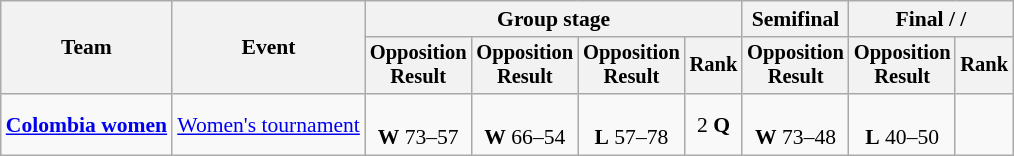<table class=wikitable style=font-size:90%;text-align:center>
<tr>
<th rowspan=2>Team</th>
<th rowspan=2>Event</th>
<th colspan=4>Group stage</th>
<th>Semifinal</th>
<th colspan=2>Final /  / </th>
</tr>
<tr style=font-size:95%>
<th>Opposition<br>Result</th>
<th>Opposition<br>Result</th>
<th>Opposition<br>Result</th>
<th>Rank</th>
<th>Opposition<br>Result</th>
<th>Opposition<br>Result</th>
<th>Rank</th>
</tr>
<tr>
<td align=left><strong><a href='#'>Colombia women</a></strong></td>
<td align=left><a href='#'>Women's tournament</a></td>
<td><br><strong>W</strong> 73–57</td>
<td><br><strong>W</strong> 66–54</td>
<td><br><strong>L</strong> 57–78</td>
<td>2 <strong>Q</strong></td>
<td><br><strong>W</strong> 73–48</td>
<td><br><strong>L</strong> 40–50</td>
<td></td>
</tr>
</table>
